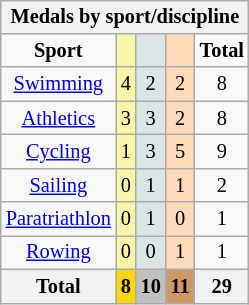<table class="wikitable" style="font-size:85%; float:right;">
<tr style="background:#efefef;">
<th colspan=7>Medals by sport/discipline</th>
</tr>
<tr align=center>
<td><strong>Sport</strong></td>
<td style="background:#f7f6a8;"></td>
<td style="background:#dce5e5;"></td>
<td style="background:#ffdab9;"></td>
<td><strong>Total</strong></td>
</tr>
<tr align=center>
<td><a href='#'>Swimming</a></td>
<td style="background:#f7f6a8;">4</td>
<td style="background:#dce5e5;">2</td>
<td style="background:#ffdab9;">2</td>
<td>8</td>
</tr>
<tr align=center>
<td><a href='#'>Athletics</a></td>
<td style="background:#f7f6a8;">3</td>
<td style="background:#dce5e5;">3</td>
<td style="background:#ffdab9;">2</td>
<td>8</td>
</tr>
<tr align=center>
<td><a href='#'>Cycling</a></td>
<td style="background:#f7f6a8;">1</td>
<td style="background:#dce5e5;">3</td>
<td style="background:#ffdab9;">5</td>
<td>9</td>
</tr>
<tr align=center>
<td><a href='#'>Sailing</a></td>
<td style="background:#f7f6a8;">0</td>
<td style="background:#dce5e5;">1</td>
<td style="background:#ffdab9;">1</td>
<td>2</td>
</tr>
<tr align=center>
<td><a href='#'>Paratriathlon</a></td>
<td style="background:#f7f6a8;">0</td>
<td style="background:#dce5e5;">1</td>
<td style="background:#ffdab9;">0</td>
<td>1</td>
</tr>
<tr align=center>
<td><a href='#'>Rowing</a></td>
<td style="background:#f7f6a8;">0</td>
<td style="background:#dce5e5;">0</td>
<td style="background:#ffdab9;">1</td>
<td>1</td>
</tr>
<tr align=center>
<th>Total</th>
<th style="background:gold;">8</th>
<th style="background:silver;">10</th>
<th style="background:#c96;">11</th>
<th>29</th>
</tr>
</table>
